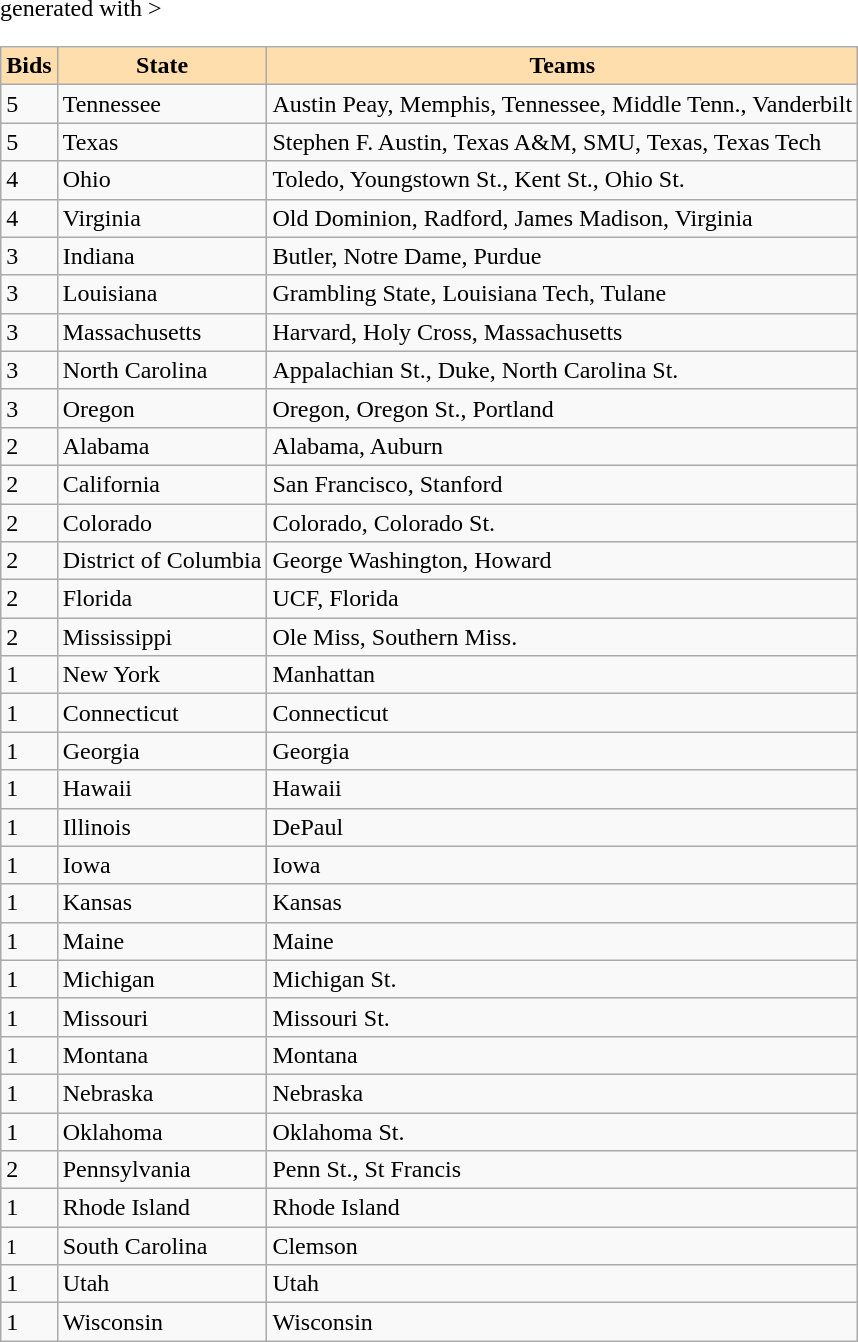<table class="wikitable sortable" <hiddentext>generated with   >
<tr>
<th style="background-color:#FFDEAD;">Bids</th>
<th style="background-color:#FFDEAD;">State</th>
<th style="background-color:#FFDEAD;">Teams</th>
</tr>
<tr valign="bottom">
<td height="14">5</td>
<td>Tennessee</td>
<td>Austin Peay, Memphis, Tennessee, Middle Tenn., Vanderbilt</td>
</tr>
<tr valign="bottom">
<td height="14">5</td>
<td>Texas</td>
<td>Stephen F. Austin, Texas A&M, SMU, Texas, Texas Tech</td>
</tr>
<tr valign="bottom">
<td height="14">4</td>
<td>Ohio</td>
<td>Toledo, Youngstown St., Kent St., Ohio St.</td>
</tr>
<tr valign="bottom">
<td height="14">4</td>
<td>Virginia</td>
<td>Old Dominion, Radford, James Madison, Virginia</td>
</tr>
<tr valign="bottom">
<td height="14">3</td>
<td>Indiana</td>
<td>Butler, Notre Dame, Purdue</td>
</tr>
<tr valign="bottom">
<td height="14">3</td>
<td>Louisiana</td>
<td>Grambling State, Louisiana Tech, Tulane</td>
</tr>
<tr valign="bottom">
<td height="14">3</td>
<td>Massachusetts</td>
<td>Harvard, Holy Cross, Massachusetts</td>
</tr>
<tr valign="bottom">
<td height="14">3</td>
<td>North Carolina</td>
<td>Appalachian St., Duke, North Carolina St.</td>
</tr>
<tr valign="bottom">
<td height="14">3</td>
<td>Oregon</td>
<td>Oregon, Oregon St., Portland</td>
</tr>
<tr valign="bottom">
<td height="14">2</td>
<td>Alabama</td>
<td>Alabama, Auburn</td>
</tr>
<tr valign="bottom">
<td height="14">2</td>
<td>California</td>
<td>San Francisco, Stanford</td>
</tr>
<tr valign="bottom">
<td height="14">2</td>
<td>Colorado</td>
<td>Colorado, Colorado St.</td>
</tr>
<tr valign="bottom">
<td height="14">2</td>
<td>District of Columbia</td>
<td>George Washington, Howard</td>
</tr>
<tr valign="bottom">
<td height="14">2</td>
<td>Florida</td>
<td>UCF, Florida</td>
</tr>
<tr valign="bottom">
<td height="14">2</td>
<td>Mississippi</td>
<td>Ole Miss, Southern Miss.</td>
</tr>
<tr valign="bottom">
<td height="14">1</td>
<td>New York</td>
<td>Manhattan</td>
</tr>
<tr valign="bottom">
<td height="14">1</td>
<td>Connecticut</td>
<td>Connecticut</td>
</tr>
<tr valign="bottom">
<td height="14">1</td>
<td>Georgia</td>
<td>Georgia</td>
</tr>
<tr valign="bottom">
<td height="14">1</td>
<td>Hawaii</td>
<td>Hawaii</td>
</tr>
<tr valign="bottom">
<td height="14">1</td>
<td>Illinois</td>
<td>DePaul</td>
</tr>
<tr valign="bottom">
<td height="14">1</td>
<td>Iowa</td>
<td>Iowa</td>
</tr>
<tr valign="bottom">
<td height="14">1</td>
<td>Kansas</td>
<td>Kansas</td>
</tr>
<tr valign="bottom">
<td height="14">1</td>
<td>Maine</td>
<td>Maine</td>
</tr>
<tr valign="bottom">
<td height="14">1</td>
<td>Michigan</td>
<td>Michigan St.</td>
</tr>
<tr valign="bottom">
<td height="14">1</td>
<td>Missouri</td>
<td>Missouri St.</td>
</tr>
<tr valign="bottom">
<td height="14">1</td>
<td>Montana</td>
<td>Montana</td>
</tr>
<tr valign="bottom">
<td height="14">1</td>
<td>Nebraska</td>
<td>Nebraska</td>
</tr>
<tr valign="bottom">
<td height="14">1</td>
<td>Oklahoma</td>
<td>Oklahoma St.</td>
</tr>
<tr valign="bottom">
<td height="14">2</td>
<td>Pennsylvania</td>
<td>Penn St., St Francis</td>
</tr>
<tr valign="bottom">
<td height="14">1</td>
<td>Rhode Island</td>
<td>Rhode Island</td>
</tr>
<tr valign="bottom">
<td style="font-size:11pt"  height="14">1</td>
<td>South Carolina</td>
<td>Clemson</td>
</tr>
<tr valign="bottom">
<td height="14">1</td>
<td>Utah</td>
<td>Utah</td>
</tr>
<tr valign="bottom">
<td height="14">1</td>
<td>Wisconsin</td>
<td>Wisconsin</td>
</tr>
</table>
